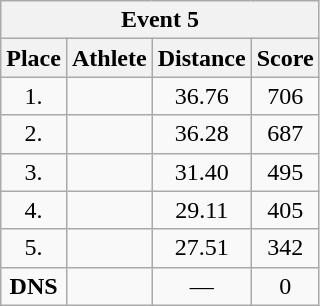<table class=wikitable style="text-align:center">
<tr>
<th colspan=4><strong>Event 5</strong></th>
</tr>
<tr>
<th>Place</th>
<th>Athlete</th>
<th>Distance</th>
<th>Score</th>
</tr>
<tr>
<td width=30>1.</td>
<td align=left></td>
<td>36.76</td>
<td>706</td>
</tr>
<tr>
<td>2.</td>
<td align=left></td>
<td>36.28</td>
<td>687</td>
</tr>
<tr>
<td>3.</td>
<td align=left></td>
<td>31.40</td>
<td>495</td>
</tr>
<tr>
<td>4.</td>
<td align=left></td>
<td>29.11</td>
<td>405</td>
</tr>
<tr>
<td>5.</td>
<td align=left></td>
<td>27.51</td>
<td>342</td>
</tr>
<tr>
<td><strong>DNS</strong></td>
<td align=left></td>
<td>—</td>
<td>0</td>
</tr>
</table>
